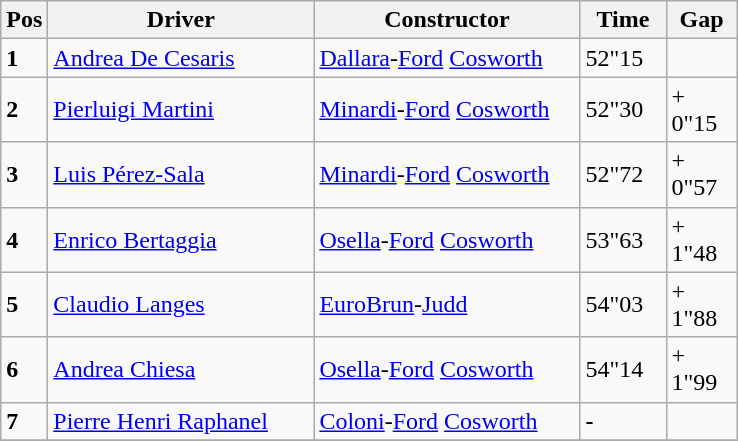<table class="wikitable" style="font-size:100%">
<tr>
<th width="20">Pos</th>
<th width="170">Driver</th>
<th width="170">Constructor</th>
<th width="50">Time</th>
<th width="40">Gap</th>
</tr>
<tr>
<td><strong>1</strong></td>
<td> <a href='#'>Andrea De Cesaris</a></td>
<td> <a href='#'>Dallara</a>-<a href='#'>Ford</a> <a href='#'>Cosworth</a></td>
<td>52"15</td>
<td></td>
</tr>
<tr>
<td><strong>2</strong></td>
<td> <a href='#'>Pierluigi Martini</a></td>
<td> <a href='#'>Minardi</a>-<a href='#'>Ford</a> <a href='#'>Cosworth</a></td>
<td>52"30</td>
<td>+ 0"15</td>
</tr>
<tr>
<td><strong>3</strong></td>
<td> <a href='#'>Luis Pérez-Sala</a></td>
<td> <a href='#'>Minardi</a>-<a href='#'>Ford</a> <a href='#'>Cosworth</a></td>
<td>52"72</td>
<td>+ 0"57</td>
</tr>
<tr>
<td><strong>4</strong></td>
<td> <a href='#'>Enrico Bertaggia</a></td>
<td> <a href='#'>Osella</a>-<a href='#'>Ford</a> <a href='#'>Cosworth</a></td>
<td>53"63</td>
<td>+ 1"48</td>
</tr>
<tr>
<td><strong>5</strong></td>
<td> <a href='#'>Claudio Langes</a></td>
<td> <a href='#'>EuroBrun</a>-<a href='#'>Judd</a></td>
<td>54"03</td>
<td>+ 1"88</td>
</tr>
<tr>
<td><strong>6</strong></td>
<td> <a href='#'>Andrea Chiesa</a></td>
<td> <a href='#'>Osella</a>-<a href='#'>Ford</a> <a href='#'>Cosworth</a></td>
<td>54"14</td>
<td>+ 1"99</td>
</tr>
<tr>
<td><strong>7</strong></td>
<td> <a href='#'>Pierre Henri Raphanel</a></td>
<td> <a href='#'>Coloni</a>-<a href='#'>Ford</a> <a href='#'>Cosworth</a></td>
<td><strong>-</strong></td>
<td></td>
</tr>
<tr>
</tr>
</table>
